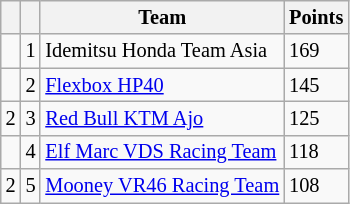<table class="wikitable" style="font-size: 85%;">
<tr>
<th></th>
<th></th>
<th>Team</th>
<th>Points</th>
</tr>
<tr>
<td></td>
<td align=center>1</td>
<td> Idemitsu Honda Team Asia</td>
<td align=left>169</td>
</tr>
<tr>
<td></td>
<td align=center>2</td>
<td> <a href='#'>Flexbox HP40</a></td>
<td align=left>145</td>
</tr>
<tr>
<td> 2</td>
<td align=center>3</td>
<td> <a href='#'>Red Bull KTM Ajo</a></td>
<td align=left>125</td>
</tr>
<tr>
<td></td>
<td align=center>4</td>
<td> <a href='#'>Elf Marc VDS Racing Team</a></td>
<td align=left>118</td>
</tr>
<tr>
<td> 2</td>
<td align=center>5</td>
<td> <a href='#'>Mooney VR46 Racing Team</a></td>
<td align=left>108</td>
</tr>
</table>
